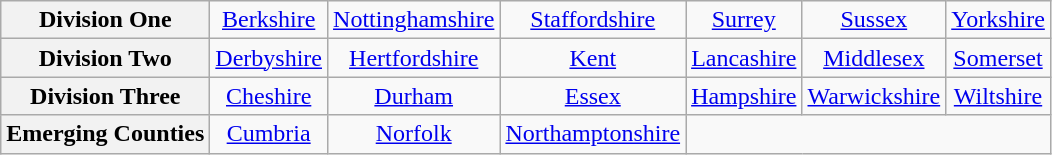<table class="wikitable" style="text-align: center" style="font-size: 95%; border: 1px #aaaaaa solid; border-collapse: collapse; clear:center;">
<tr>
<th>Division One</th>
<td><a href='#'>Berkshire</a></td>
<td><a href='#'>Nottinghamshire</a></td>
<td><a href='#'>Staffordshire</a></td>
<td><a href='#'>Surrey</a></td>
<td><a href='#'>Sussex</a></td>
<td><a href='#'>Yorkshire</a></td>
</tr>
<tr>
<th>Division Two</th>
<td><a href='#'>Derbyshire</a></td>
<td><a href='#'>Hertfordshire</a></td>
<td><a href='#'>Kent</a></td>
<td><a href='#'>Lancashire</a></td>
<td><a href='#'>Middlesex</a></td>
<td><a href='#'>Somerset</a></td>
</tr>
<tr>
<th>Division Three</th>
<td><a href='#'>Cheshire</a></td>
<td><a href='#'>Durham</a></td>
<td><a href='#'>Essex</a></td>
<td><a href='#'>Hampshire</a></td>
<td><a href='#'>Warwickshire</a></td>
<td><a href='#'>Wiltshire</a></td>
</tr>
<tr>
<th>Emerging Counties</th>
<td><a href='#'>Cumbria</a></td>
<td><a href='#'>Norfolk</a></td>
<td><a href='#'>Northamptonshire</a></td>
</tr>
</table>
